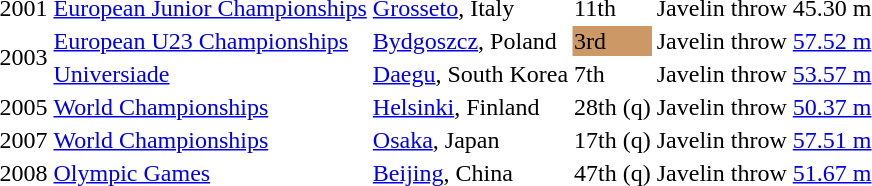<table>
<tr>
<td>2001</td>
<td><a href='#'>European Junior Championships</a></td>
<td><a href='#'>Grosseto</a>, Italy</td>
<td>11th</td>
<td>Javelin throw</td>
<td>45.30 m</td>
</tr>
<tr>
<td rowspan=2>2003</td>
<td><a href='#'>European U23 Championships</a></td>
<td><a href='#'>Bydgoszcz</a>, Poland</td>
<td bgcolor="cc9966">3rd</td>
<td>Javelin throw</td>
<td><a href='#'>57.52 m</a></td>
</tr>
<tr>
<td><a href='#'>Universiade</a></td>
<td><a href='#'>Daegu</a>, South Korea</td>
<td>7th</td>
<td>Javelin throw</td>
<td><a href='#'>53.57 m</a></td>
</tr>
<tr>
<td>2005</td>
<td><a href='#'>World Championships</a></td>
<td><a href='#'>Helsinki</a>, Finland</td>
<td>28th (q)</td>
<td>Javelin throw</td>
<td><a href='#'>50.37 m</a></td>
</tr>
<tr>
<td>2007</td>
<td><a href='#'>World Championships</a></td>
<td><a href='#'>Osaka</a>, Japan</td>
<td>17th (q)</td>
<td>Javelin throw</td>
<td><a href='#'>57.51 m</a></td>
</tr>
<tr>
<td>2008</td>
<td><a href='#'>Olympic Games</a></td>
<td><a href='#'>Beijing</a>, China</td>
<td>47th (q)</td>
<td>Javelin throw</td>
<td><a href='#'>51.67 m</a></td>
</tr>
</table>
